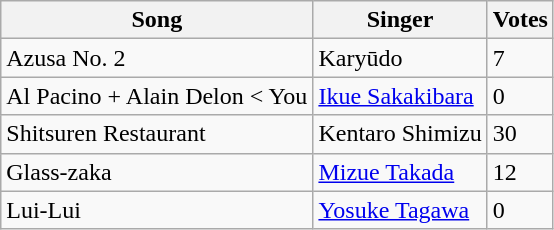<table class="wikitable">
<tr>
<th>Song</th>
<th>Singer</th>
<th>Votes</th>
</tr>
<tr>
<td>Azusa No. 2</td>
<td>Karyūdo</td>
<td>7</td>
</tr>
<tr>
<td>Al Pacino + Alain Delon < You</td>
<td><a href='#'>Ikue Sakakibara</a></td>
<td>0</td>
</tr>
<tr>
<td>Shitsuren Restaurant</td>
<td>Kentaro Shimizu</td>
<td>30</td>
</tr>
<tr>
<td>Glass-zaka</td>
<td><a href='#'>Mizue Takada</a></td>
<td>12</td>
</tr>
<tr>
<td>Lui-Lui</td>
<td><a href='#'>Yosuke Tagawa</a></td>
<td>0</td>
</tr>
</table>
